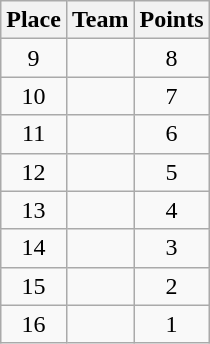<table class="wikitable" style="text-align:center; padding-bottom:0;">
<tr>
<th>Place</th>
<th style="text-align:left;">Team</th>
<th>Points</th>
</tr>
<tr>
<td>9</td>
<td align=left></td>
<td>8</td>
</tr>
<tr>
<td>10</td>
<td align=left></td>
<td>7</td>
</tr>
<tr>
<td>11</td>
<td align=left></td>
<td>6</td>
</tr>
<tr>
<td>12</td>
<td align=left></td>
<td>5</td>
</tr>
<tr>
<td>13</td>
<td align=left></td>
<td>4</td>
</tr>
<tr>
<td>14</td>
<td align=left></td>
<td>3</td>
</tr>
<tr>
<td>15</td>
<td align=left></td>
<td>2</td>
</tr>
<tr>
<td>16</td>
<td align=left></td>
<td>1</td>
</tr>
</table>
